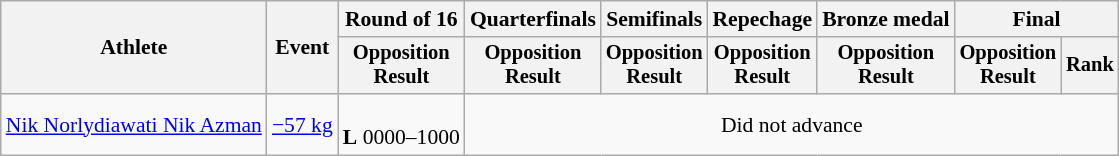<table class="wikitable" style="font-size:90%;">
<tr>
<th rowspan=2>Athlete</th>
<th rowspan=2>Event</th>
<th>Round of 16</th>
<th>Quarterfinals</th>
<th>Semifinals</th>
<th>Repechage</th>
<th>Bronze medal</th>
<th colspan=2>Final</th>
</tr>
<tr style="font-size:95%">
<th>Opposition<br>Result</th>
<th>Opposition<br>Result</th>
<th>Opposition<br>Result</th>
<th>Opposition<br>Result</th>
<th>Opposition<br>Result</th>
<th>Opposition<br>Result</th>
<th>Rank</th>
</tr>
<tr align=center>
<td align=left><a href='#'>Nik Norlydiawati Nik Azman</a></td>
<td align=left><a href='#'>−57 kg</a></td>
<td><br><strong>L</strong> 0000–1000</td>
<td colspan="6">Did not advance</td>
</tr>
</table>
